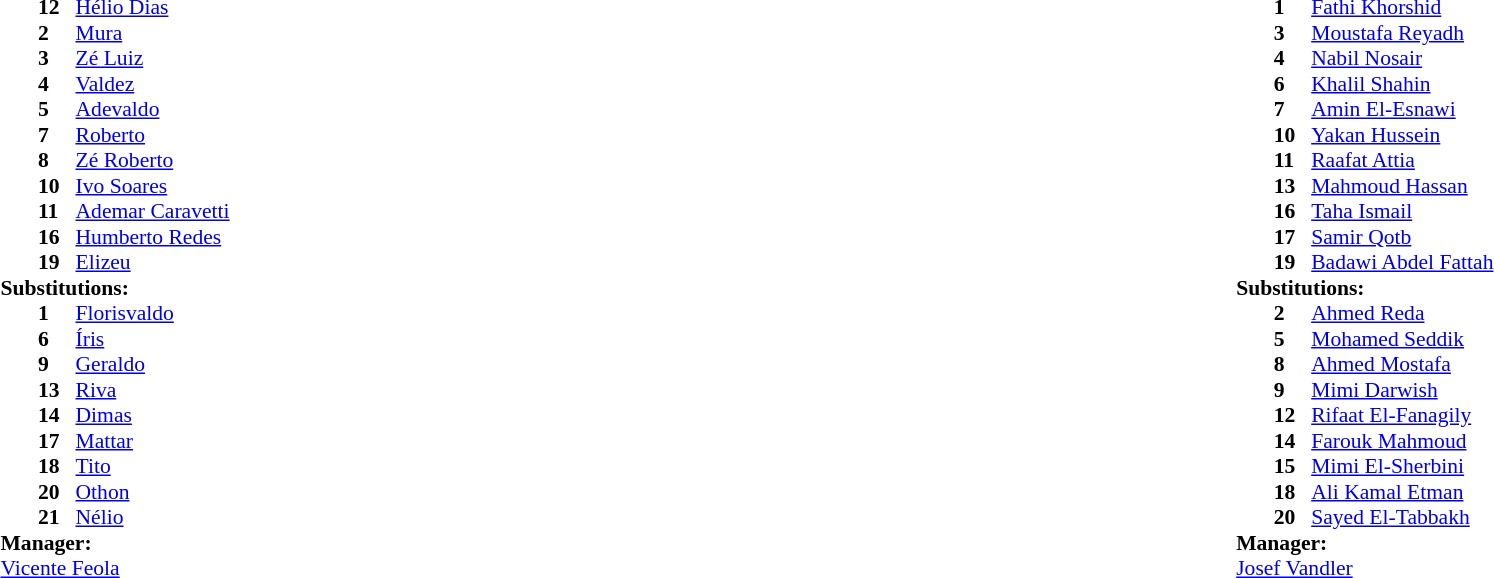<table width="100%">
<tr>
<td valign="top" width="40%"><br><table style="font-size:90%" cellspacing="0" cellpadding="0">
<tr>
<th width=25></th>
<th width=25></th>
</tr>
<tr>
<td></td>
<td><strong>12</strong></td>
<td><a href='#'>Hélio Dias</a></td>
</tr>
<tr>
<td></td>
<td><strong>2</strong></td>
<td><a href='#'>Mura</a></td>
</tr>
<tr>
<td></td>
<td><strong>3</strong></td>
<td><a href='#'>Zé Luiz</a></td>
</tr>
<tr>
<td></td>
<td><strong>4</strong></td>
<td><a href='#'>Valdez</a></td>
</tr>
<tr>
<td></td>
<td><strong>5</strong></td>
<td><a href='#'>Adevaldo</a></td>
</tr>
<tr>
<td></td>
<td><strong>7</strong></td>
<td><a href='#'>Roberto</a></td>
</tr>
<tr>
<td></td>
<td><strong>8</strong></td>
<td><a href='#'>Zé Roberto</a></td>
</tr>
<tr>
<td></td>
<td><strong>10</strong></td>
<td><a href='#'>Ivo Soares</a></td>
</tr>
<tr>
<td></td>
<td><strong>11</strong></td>
<td><a href='#'>Ademar Caravetti</a></td>
</tr>
<tr>
<td></td>
<td><strong>16</strong></td>
<td><a href='#'>Humberto Redes</a></td>
</tr>
<tr>
<td></td>
<td><strong>19</strong></td>
<td><a href='#'>Elizeu</a></td>
</tr>
<tr>
<td colspan=3><strong>Substitutions:</strong></td>
</tr>
<tr>
<td></td>
<td><strong>1</strong></td>
<td><a href='#'>Florisvaldo</a></td>
</tr>
<tr>
<td></td>
<td><strong>6</strong></td>
<td><a href='#'>Íris</a></td>
</tr>
<tr>
<td></td>
<td><strong>9</strong></td>
<td><a href='#'>Geraldo</a></td>
</tr>
<tr>
<td></td>
<td><strong>13</strong></td>
<td><a href='#'>Riva</a></td>
</tr>
<tr>
<td></td>
<td><strong>14</strong></td>
<td><a href='#'>Dimas</a></td>
</tr>
<tr>
<td></td>
<td><strong>17</strong></td>
<td><a href='#'>Mattar</a></td>
</tr>
<tr>
<td></td>
<td><strong>18</strong></td>
<td><a href='#'>Tito</a></td>
</tr>
<tr>
<td></td>
<td><strong>20</strong></td>
<td><a href='#'>Othon</a></td>
</tr>
<tr>
<td></td>
<td><strong>21</strong></td>
<td><a href='#'>Nélio</a></td>
</tr>
<tr>
<td colspan=3><strong>Manager:</strong></td>
</tr>
<tr>
<td colspan=3> <a href='#'>Vicente Feola</a></td>
</tr>
</table>
</td>
<td valign="top" width="50%"><br><table style="font-size:90%; margin:auto" cellspacing="0" cellpadding="0">
<tr>
<th width=25></th>
<th width=25></th>
</tr>
<tr>
<td></td>
<td><strong>1</strong></td>
<td><a href='#'>Fathi Khorshid</a></td>
</tr>
<tr>
<td></td>
<td><strong>3</strong></td>
<td><a href='#'>Moustafa Reyadh</a></td>
</tr>
<tr>
<td></td>
<td><strong>4</strong></td>
<td><a href='#'>Nabil Nosair</a></td>
</tr>
<tr>
<td></td>
<td><strong>6</strong></td>
<td><a href='#'>Khalil Shahin</a></td>
</tr>
<tr>
<td></td>
<td><strong>7</strong></td>
<td><a href='#'>Amin El-Esnawi</a></td>
</tr>
<tr>
<td></td>
<td><strong>10</strong></td>
<td><a href='#'>Yakan Hussein</a></td>
</tr>
<tr>
<td></td>
<td><strong>11</strong></td>
<td><a href='#'>Raafat Attia</a></td>
</tr>
<tr>
<td></td>
<td><strong>13</strong></td>
<td><a href='#'>Mahmoud Hassan</a></td>
</tr>
<tr>
<td></td>
<td><strong>16</strong></td>
<td><a href='#'>Taha Ismail</a></td>
</tr>
<tr>
<td></td>
<td><strong>17</strong></td>
<td><a href='#'>Samir Qotb</a></td>
</tr>
<tr>
<td></td>
<td><strong>19</strong></td>
<td><a href='#'>Badawi Abdel Fattah</a></td>
</tr>
<tr>
<td colspan=3><strong>Substitutions:</strong></td>
</tr>
<tr>
<td></td>
<td><strong>2</strong></td>
<td><a href='#'>Ahmed Reda</a></td>
</tr>
<tr>
<td></td>
<td><strong>5</strong></td>
<td><a href='#'>Mohamed Seddik</a></td>
</tr>
<tr>
<td></td>
<td><strong>8</strong></td>
<td><a href='#'>Ahmed Mostafa</a></td>
</tr>
<tr>
<td></td>
<td><strong>9</strong></td>
<td><a href='#'>Mimi Darwish</a></td>
</tr>
<tr>
<td></td>
<td><strong>12</strong></td>
<td><a href='#'>Rifaat El-Fanagily</a></td>
</tr>
<tr>
<td></td>
<td><strong>14</strong></td>
<td><a href='#'>Farouk Mahmoud</a></td>
</tr>
<tr>
<td></td>
<td><strong>15</strong></td>
<td><a href='#'>Mimi El-Sherbini</a></td>
</tr>
<tr>
<td></td>
<td><strong>18</strong></td>
<td><a href='#'>Ali Kamal Etman</a></td>
</tr>
<tr>
<td></td>
<td><strong>20</strong></td>
<td><a href='#'>Sayed El-Tabbakh</a></td>
</tr>
<tr>
<td colspan=3><strong>Manager:</strong></td>
</tr>
<tr>
<td colspan=3> <a href='#'>Josef Vandler</a></td>
</tr>
</table>
</td>
</tr>
</table>
